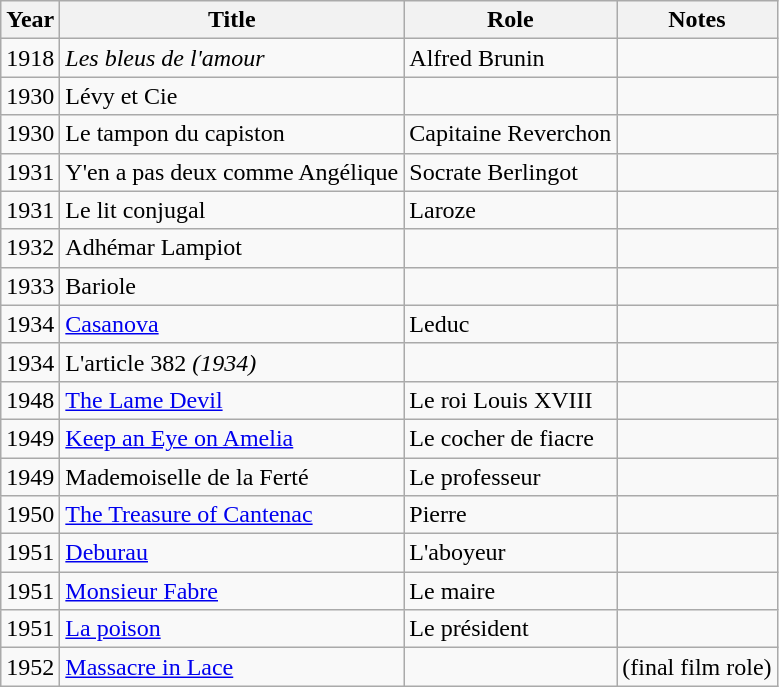<table class="wikitable">
<tr>
<th>Year</th>
<th>Title</th>
<th>Role</th>
<th>Notes</th>
</tr>
<tr>
<td>1918</td>
<td><em>Les bleus de l'amour<strong></td>
<td>Alfred Brunin</td>
<td></td>
</tr>
<tr>
<td>1930</td>
<td></em>Lévy et Cie<em></td>
<td></td>
<td></td>
</tr>
<tr>
<td>1930</td>
<td></em>Le tampon du capiston<em></td>
<td>Capitaine Reverchon</td>
<td></td>
</tr>
<tr>
<td>1931</td>
<td></em>Y'en a pas deux comme Angélique<em></td>
<td>Socrate Berlingot</td>
<td></td>
</tr>
<tr>
<td>1931</td>
<td></em>Le lit conjugal<em></td>
<td>Laroze</td>
<td></td>
</tr>
<tr>
<td>1932</td>
<td></em>Adhémar Lampiot<em></td>
<td></td>
<td></td>
</tr>
<tr>
<td>1933</td>
<td></em>Bariole<em></td>
<td></td>
<td></td>
</tr>
<tr>
<td>1934</td>
<td></em><a href='#'>Casanova</a><em></td>
<td>Leduc</td>
<td></td>
</tr>
<tr>
<td>1934</td>
<td></em>L'article 382<em> (1934)</td>
<td></td>
<td></td>
</tr>
<tr>
<td>1948</td>
<td></em><a href='#'>The Lame Devil</a><em></td>
<td>Le roi Louis XVIII</td>
<td></td>
</tr>
<tr>
<td>1949</td>
<td></em><a href='#'>Keep an Eye on Amelia</a><em></td>
<td>Le cocher de fiacre</td>
<td></td>
</tr>
<tr>
<td>1949</td>
<td></em>Mademoiselle de la Ferté<em></td>
<td>Le professeur</td>
<td></td>
</tr>
<tr>
<td>1950</td>
<td></em><a href='#'>The Treasure of Cantenac</a><em></td>
<td>Pierre</td>
<td></td>
</tr>
<tr>
<td>1951</td>
<td></em><a href='#'>Deburau</a><em></td>
<td>L'aboyeur</td>
<td></td>
</tr>
<tr>
<td>1951</td>
<td></em><a href='#'>Monsieur Fabre</a><em></td>
<td>Le maire</td>
<td></td>
</tr>
<tr>
<td>1951</td>
<td></em><a href='#'>La poison</a><em></td>
<td>Le président</td>
<td></td>
</tr>
<tr>
<td>1952</td>
<td></em><a href='#'>Massacre in Lace</a><em></td>
<td></td>
<td>(final film role)</td>
</tr>
</table>
